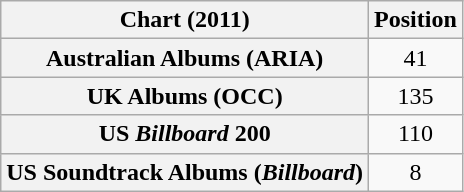<table class="wikitable sortable plainrowheaders" style="text-align: center">
<tr>
<th scope="col">Chart (2011)</th>
<th scope="col">Position</th>
</tr>
<tr>
<th scope="row">Australian Albums (ARIA)</th>
<td>41</td>
</tr>
<tr>
<th scope="row">UK Albums (OCC)</th>
<td>135</td>
</tr>
<tr>
<th scope="row">US <em>Billboard</em> 200</th>
<td>110</td>
</tr>
<tr>
<th scope="row">US Soundtrack Albums (<em>Billboard</em>)</th>
<td>8</td>
</tr>
</table>
